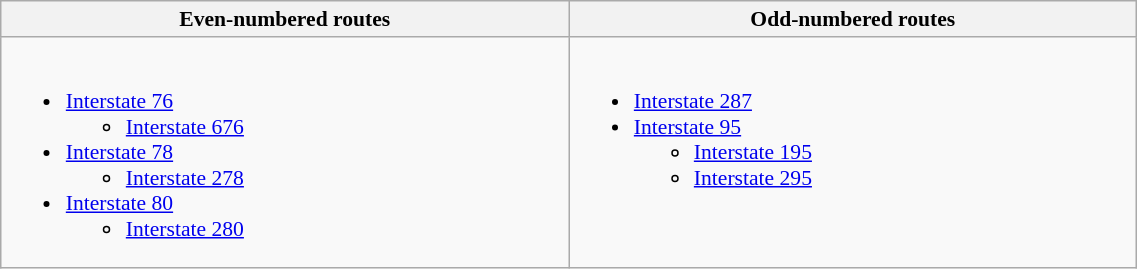<table class="wikitable" style="float: margin-left: 5em; width: 60%; font-size: 90%;" cellspacing="3">
<tr>
<th>Even-numbered routes</th>
<th>Odd-numbered routes</th>
</tr>
<tr>
<td valign="top"><br><ul><li> <a href='#'>Interstate 76</a><ul><li> <a href='#'>Interstate 676</a></li></ul></li><li> <a href='#'>Interstate 78</a><ul><li> <a href='#'>Interstate 278</a></li></ul></li><li> <a href='#'>Interstate 80</a><ul><li> <a href='#'>Interstate 280</a></li></ul></li></ul></td>
<td valign="top"><br><ul><li> <a href='#'>Interstate 287</a></li><li> <a href='#'>Interstate 95</a><ul><li> <a href='#'>Interstate 195</a></li><li> <a href='#'>Interstate 295</a></li></ul></li></ul></td>
</tr>
</table>
